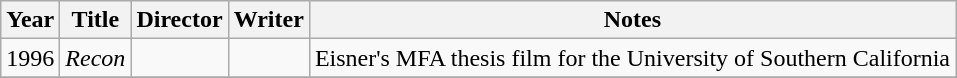<table class="wikitable">
<tr>
<th>Year</th>
<th>Title</th>
<th>Director</th>
<th>Writer</th>
<th>Notes</th>
</tr>
<tr>
<td>1996</td>
<td><em>Recon</em></td>
<td></td>
<td></td>
<td>Eisner's MFA thesis film for the University of Southern California</td>
</tr>
<tr>
</tr>
</table>
